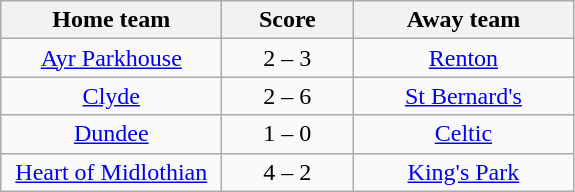<table class="wikitable" style="text-align: center">
<tr>
<th width=140>Home team</th>
<th width=80>Score</th>
<th width=140>Away team</th>
</tr>
<tr>
<td><a href='#'>Ayr Parkhouse</a></td>
<td>2 – 3</td>
<td><a href='#'>Renton</a></td>
</tr>
<tr>
<td><a href='#'>Clyde</a></td>
<td>2 – 6</td>
<td><a href='#'>St Bernard's</a></td>
</tr>
<tr>
<td><a href='#'>Dundee</a></td>
<td>1 – 0</td>
<td><a href='#'>Celtic</a></td>
</tr>
<tr>
<td><a href='#'>Heart of Midlothian</a></td>
<td>4 – 2</td>
<td><a href='#'>King's Park</a></td>
</tr>
</table>
